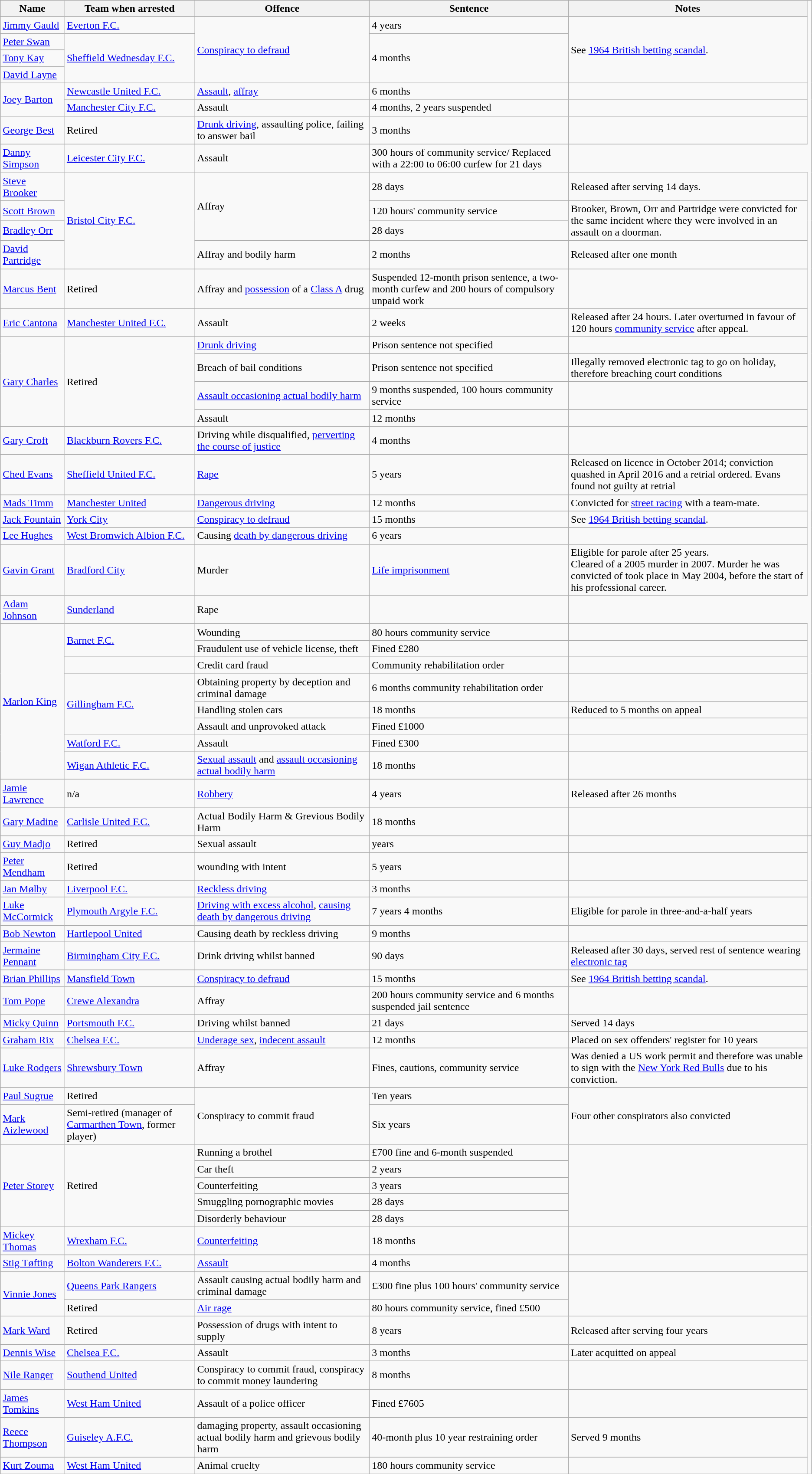<table class="wikitable sortable">
<tr>
<th>Name</th>
<th>Team when arrested</th>
<th>Offence</th>
<th>Sentence</th>
<th>Notes</th>
</tr>
<tr>
<td><a href='#'>Jimmy Gauld</a></td>
<td><a href='#'>Everton F.C.</a></td>
<td rowspan="4"><a href='#'>Conspiracy to defraud</a></td>
<td>4 years</td>
<td rowspan="4">See <a href='#'>1964 British betting scandal</a>.</td>
</tr>
<tr>
<td><a href='#'>Peter Swan</a></td>
<td rowspan="3"><a href='#'>Sheffield Wednesday F.C.</a></td>
<td rowspan="3">4 months</td>
</tr>
<tr>
<td><a href='#'>Tony Kay</a></td>
</tr>
<tr>
<td><a href='#'>David Layne</a></td>
</tr>
<tr>
<td rowspan="2"><a href='#'>Joey Barton</a></td>
<td><a href='#'>Newcastle United F.C.</a></td>
<td><a href='#'>Assault</a>, <a href='#'>affray</a></td>
<td>6 months</td>
<td></td>
</tr>
<tr>
<td><a href='#'>Manchester City F.C.</a></td>
<td>Assault</td>
<td>4 months, 2 years suspended</td>
<td></td>
</tr>
<tr>
<td><a href='#'>George Best</a></td>
<td>Retired</td>
<td><a href='#'>Drunk driving</a>, assaulting police, failing to answer bail</td>
<td>3 months</td>
<td></td>
</tr>
<tr>
<td><a href='#'>Danny Simpson</a></td>
<td><a href='#'>Leicester City F.C.</a></td>
<td>Assault</td>
<td>300 hours of community service/ Replaced with a 22:00 to 06:00 curfew for 21 days</td>
</tr>
<tr>
<td><a href='#'>Steve Brooker</a></td>
<td rowspan="4"><a href='#'>Bristol City F.C.</a></td>
<td rowspan="3">Affray</td>
<td>28 days</td>
<td>Released after serving 14 days.</td>
</tr>
<tr>
<td><a href='#'>Scott Brown</a></td>
<td>120 hours' community service</td>
<td rowspan="2">Brooker, Brown, Orr and Partridge were convicted for the same incident where they were involved in an assault on a doorman.</td>
</tr>
<tr>
<td><a href='#'>Bradley Orr</a></td>
<td>28 days</td>
</tr>
<tr>
<td><a href='#'>David Partridge</a></td>
<td>Affray and bodily harm</td>
<td>2 months</td>
<td>Released after one month</td>
</tr>
<tr>
<td><a href='#'>Marcus Bent</a></td>
<td>Retired</td>
<td>Affray and <a href='#'>possession</a> of a <a href='#'>Class A</a> drug</td>
<td>Suspended 12-month prison sentence, a two-month curfew and 200 hours of compulsory unpaid work</td>
<td></td>
</tr>
<tr>
<td><a href='#'>Eric Cantona</a></td>
<td><a href='#'>Manchester United F.C.</a></td>
<td>Assault</td>
<td>2 weeks</td>
<td>Released after 24 hours. Later overturned in favour of 120 hours <a href='#'>community service</a> after appeal.</td>
</tr>
<tr>
<td rowspan="4"><a href='#'>Gary Charles</a></td>
<td rowspan="4">Retired</td>
<td><a href='#'>Drunk driving</a></td>
<td>Prison sentence not specified</td>
<td></td>
</tr>
<tr>
<td>Breach of bail conditions</td>
<td>Prison sentence not specified</td>
<td>Illegally removed electronic tag to go on holiday, therefore breaching court conditions</td>
</tr>
<tr>
<td><a href='#'>Assault occasioning actual bodily harm</a></td>
<td>9 months suspended, 100 hours community service</td>
<td></td>
</tr>
<tr>
<td>Assault</td>
<td>12 months</td>
<td></td>
</tr>
<tr>
<td><a href='#'>Gary Croft</a></td>
<td><a href='#'>Blackburn Rovers F.C.</a></td>
<td>Driving while disqualified, <a href='#'>perverting the course of justice</a></td>
<td>4 months</td>
<td></td>
</tr>
<tr>
<td><a href='#'>Ched Evans</a></td>
<td><a href='#'>Sheffield United F.C.</a></td>
<td><a href='#'>Rape</a></td>
<td>5 years</td>
<td> Released on licence in October 2014; conviction quashed in April 2016 and a retrial ordered. Evans found not guilty at retrial</td>
</tr>
<tr>
<td><a href='#'>Mads Timm</a></td>
<td><a href='#'>Manchester United</a></td>
<td><a href='#'>Dangerous driving</a></td>
<td>12 months</td>
<td>Convicted for <a href='#'>street racing</a> with a team-mate.</td>
</tr>
<tr>
<td><a href='#'>Jack Fountain</a></td>
<td><a href='#'>York City</a></td>
<td><a href='#'>Conspiracy to defraud</a></td>
<td>15 months</td>
<td>See <a href='#'>1964 British betting scandal</a>.</td>
</tr>
<tr>
<td><a href='#'>Lee Hughes</a></td>
<td><a href='#'>West Bromwich Albion F.C.</a></td>
<td>Causing <a href='#'>death by dangerous driving</a></td>
<td>6 years</td>
<td></td>
</tr>
<tr>
<td><a href='#'>Gavin Grant</a></td>
<td><a href='#'>Bradford City</a></td>
<td>Murder</td>
<td><a href='#'>Life imprisonment</a></td>
<td>Eligible for parole after 25 years.<br>Cleared of a 2005 murder in 2007. Murder he was convicted of took place in May 2004, before the start of his professional career.</td>
</tr>
<tr>
<td><a href='#'>Adam Johnson</a></td>
<td><a href='#'>Sunderland</a></td>
<td>Rape</td>
<td></td>
</tr>
<tr>
<td rowspan="8"><a href='#'>Marlon King</a></td>
<td rowspan="2"><a href='#'>Barnet F.C.</a></td>
<td>Wounding</td>
<td>80 hours community service</td>
<td></td>
</tr>
<tr>
<td>Fraudulent use of vehicle license, theft</td>
<td>Fined £280</td>
<td></td>
</tr>
<tr>
<td></td>
<td>Credit card fraud</td>
<td>Community rehabilitation order</td>
<td></td>
</tr>
<tr>
<td rowspan="3"><a href='#'>Gillingham F.C.</a></td>
<td>Obtaining property by deception and criminal damage</td>
<td>6 months community rehabilitation order</td>
<td></td>
</tr>
<tr>
<td>Handling stolen cars</td>
<td>18 months</td>
<td>Reduced to 5 months on appeal</td>
</tr>
<tr>
<td>Assault and unprovoked attack</td>
<td>Fined £1000</td>
<td></td>
</tr>
<tr>
<td><a href='#'>Watford F.C.</a></td>
<td>Assault</td>
<td>Fined £300</td>
<td></td>
</tr>
<tr>
<td><a href='#'>Wigan Athletic F.C.</a></td>
<td><a href='#'>Sexual assault</a> and <a href='#'>assault occasioning actual bodily harm</a></td>
<td>18 months</td>
<td></td>
</tr>
<tr>
<td><a href='#'>Jamie Lawrence</a></td>
<td>n/a</td>
<td><a href='#'>Robbery</a></td>
<td>4 years</td>
<td>Released after 26 months</td>
<td></td>
</tr>
<tr>
<td><a href='#'>Gary Madine</a></td>
<td><a href='#'>Carlisle United F.C.</a></td>
<td>Actual Bodily Harm & Grevious Bodily Harm</td>
<td>18 months</td>
<td></td>
<td></td>
</tr>
<tr>
<td><a href='#'>Guy Madjo</a></td>
<td>Retired</td>
<td>Sexual assault</td>
<td> years</td>
<td></td>
</tr>
<tr>
<td><a href='#'>Peter Mendham</a></td>
<td>Retired</td>
<td>wounding with intent</td>
<td>5 years</td>
<td></td>
</tr>
<tr>
<td><a href='#'>Jan Mølby</a></td>
<td><a href='#'>Liverpool F.C.</a></td>
<td><a href='#'>Reckless driving</a></td>
<td>3 months</td>
<td></td>
</tr>
<tr>
<td><a href='#'>Luke McCormick</a></td>
<td><a href='#'>Plymouth Argyle F.C.</a></td>
<td><a href='#'>Driving with excess alcohol</a>, <a href='#'>causing death by dangerous driving</a></td>
<td>7 years 4 months</td>
<td>Eligible for parole in three-and-a-half years</td>
</tr>
<tr>
<td><a href='#'>Bob Newton</a></td>
<td><a href='#'>Hartlepool United</a></td>
<td>Causing death by reckless driving</td>
<td>9 months</td>
<td></td>
</tr>
<tr>
<td><a href='#'>Jermaine Pennant</a></td>
<td><a href='#'>Birmingham City F.C.</a></td>
<td>Drink driving whilst banned</td>
<td>90 days</td>
<td>Released after 30 days, served rest of sentence wearing <a href='#'>electronic tag</a></td>
</tr>
<tr>
<td><a href='#'>Brian Phillips</a></td>
<td><a href='#'>Mansfield Town</a></td>
<td><a href='#'>Conspiracy to defraud</a></td>
<td>15 months</td>
<td>See <a href='#'>1964 British betting scandal</a>.</td>
</tr>
<tr>
<td><a href='#'>Tom Pope</a></td>
<td><a href='#'>Crewe Alexandra</a></td>
<td>Affray</td>
<td>200 hours community service and 6 months suspended jail sentence</td>
<td></td>
</tr>
<tr>
<td><a href='#'>Micky Quinn</a></td>
<td><a href='#'>Portsmouth F.C.</a></td>
<td>Driving whilst banned</td>
<td>21 days</td>
<td>Served 14 days</td>
</tr>
<tr>
<td><a href='#'>Graham Rix</a></td>
<td><a href='#'>Chelsea F.C.</a></td>
<td><a href='#'>Underage sex</a>, <a href='#'>indecent assault</a></td>
<td>12 months</td>
<td>Placed on sex offenders' register for 10 years</td>
</tr>
<tr>
<td><a href='#'>Luke Rodgers</a></td>
<td><a href='#'>Shrewsbury Town</a></td>
<td>Affray</td>
<td>Fines, cautions, community service</td>
<td>Was denied a US work permit and therefore was unable to sign with the <a href='#'>New York Red Bulls</a> due to his conviction.</td>
</tr>
<tr>
<td><a href='#'>Paul Sugrue</a></td>
<td>Retired</td>
<td rowspan="2">Conspiracy to commit fraud</td>
<td>Ten years</td>
<td rowspan="2">Four other conspirators also convicted</td>
</tr>
<tr>
<td><a href='#'>Mark Aizlewood</a></td>
<td>Semi-retired (manager of <a href='#'>Carmarthen Town</a>, former player)</td>
<td>Six years</td>
</tr>
<tr>
<td rowspan="5"><a href='#'>Peter Storey</a></td>
<td rowspan="5">Retired</td>
<td>Running a brothel</td>
<td>£700 fine and 6-month suspended</td>
<td rowspan="5"></td>
</tr>
<tr>
<td>Car theft</td>
<td>2 years</td>
</tr>
<tr>
<td>Counterfeiting</td>
<td>3 years</td>
</tr>
<tr>
<td>Smuggling pornographic movies</td>
<td>28 days</td>
</tr>
<tr>
<td>Disorderly behaviour</td>
<td>28 days</td>
</tr>
<tr>
<td><a href='#'>Mickey Thomas</a></td>
<td><a href='#'>Wrexham F.C.</a></td>
<td><a href='#'>Counterfeiting</a></td>
<td>18 months</td>
<td></td>
</tr>
<tr>
<td><a href='#'>Stig Tøfting</a></td>
<td><a href='#'>Bolton Wanderers F.C.</a></td>
<td><a href='#'>Assault</a></td>
<td>4 months</td>
<td></td>
</tr>
<tr>
<td rowspan="2"><a href='#'>Vinnie Jones</a></td>
<td><a href='#'>Queens Park Rangers</a></td>
<td>Assault causing actual bodily harm and criminal damage</td>
<td>£300 fine plus 100 hours' community service</td>
<td rowspan="2"></td>
</tr>
<tr>
<td>Retired</td>
<td><a href='#'>Air rage</a></td>
<td>80 hours community service, fined £500</td>
</tr>
<tr>
<td><a href='#'>Mark Ward</a></td>
<td>Retired</td>
<td>Possession of drugs with intent to supply</td>
<td>8 years</td>
<td>Released after serving four years</td>
</tr>
<tr>
<td><a href='#'>Dennis Wise</a></td>
<td><a href='#'>Chelsea F.C.</a></td>
<td>Assault</td>
<td>3 months</td>
<td>Later acquitted on appeal</td>
</tr>
<tr>
<td><a href='#'>Nile Ranger</a></td>
<td><a href='#'>Southend United</a></td>
<td>Conspiracy to commit fraud, conspiracy to commit money laundering</td>
<td>8 months</td>
<td></td>
</tr>
<tr>
<td><a href='#'>James Tomkins</a></td>
<td><a href='#'>West Ham United</a></td>
<td>Assault of a police officer</td>
<td>Fined £7605</td>
<td></td>
</tr>
<tr>
<td><a href='#'>Reece Thompson</a></td>
<td><a href='#'>Guiseley A.F.C.</a></td>
<td>damaging property, assault occasioning actual bodily harm and grievous bodily harm</td>
<td>40-month plus 10 year restraining order</td>
<td>Served 9 months</td>
</tr>
<tr>
<td><a href='#'>Kurt Zouma</a></td>
<td><a href='#'>West Ham United</a></td>
<td>Animal cruelty</td>
<td>180 hours community service</td>
<td></td>
</tr>
<tr>
</tr>
</table>
